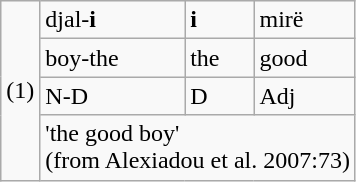<table class="wikitable" border="1">
<tr>
<td rowspan="4">(1)</td>
<td>djal-<strong>i</strong></td>
<td><strong>i</strong></td>
<td>mirë</td>
</tr>
<tr>
<td>boy-the</td>
<td>the</td>
<td>good</td>
</tr>
<tr>
<td>N-D</td>
<td>D</td>
<td>Adj</td>
</tr>
<tr>
<td colspan="3">'the good boy'<br>(from Alexiadou et al. 2007:73)</td>
</tr>
</table>
